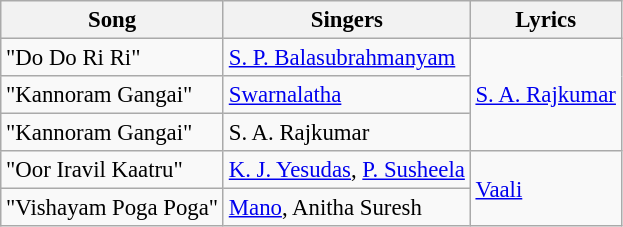<table class="wikitable" style="font-size:95%;">
<tr>
<th>Song</th>
<th>Singers</th>
<th>Lyrics</th>
</tr>
<tr>
<td>"Do Do Ri Ri"</td>
<td><a href='#'>S. P. Balasubrahmanyam</a></td>
<td rowspan=3><a href='#'>S. A. Rajkumar</a></td>
</tr>
<tr>
<td>"Kannoram Gangai"</td>
<td><a href='#'>Swarnalatha</a></td>
</tr>
<tr>
<td>"Kannoram Gangai"</td>
<td>S. A. Rajkumar</td>
</tr>
<tr>
<td>"Oor Iravil Kaatru"</td>
<td><a href='#'>K. J. Yesudas</a>, <a href='#'>P. Susheela</a></td>
<td rowspan=2><a href='#'>Vaali</a></td>
</tr>
<tr>
<td>"Vishayam Poga Poga"</td>
<td><a href='#'>Mano</a>, Anitha Suresh</td>
</tr>
</table>
